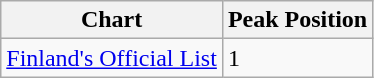<table class="wikitable" border="1">
<tr>
<th>Chart</th>
<th>Peak Position</th>
</tr>
<tr>
<td><a href='#'>Finland's Official List</a></td>
<td>1</td>
</tr>
</table>
